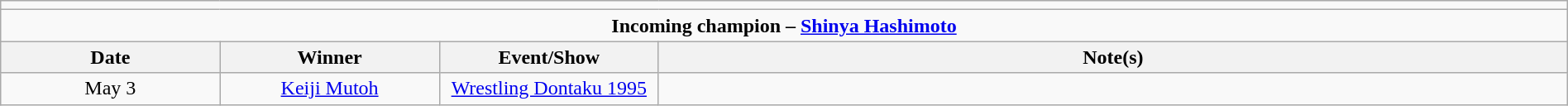<table class="wikitable" style="text-align:center; width:100%;">
<tr>
<td colspan="5"></td>
</tr>
<tr>
<td colspan="5"><strong>Incoming champion – <a href='#'>Shinya Hashimoto</a></strong></td>
</tr>
<tr>
<th width=14%>Date</th>
<th width=14%>Winner</th>
<th width=14%>Event/Show</th>
<th width=58%>Note(s)</th>
</tr>
<tr>
<td>May 3</td>
<td><a href='#'>Keiji Mutoh</a></td>
<td><a href='#'>Wrestling Dontaku 1995</a></td>
<td align="left"></td>
</tr>
</table>
